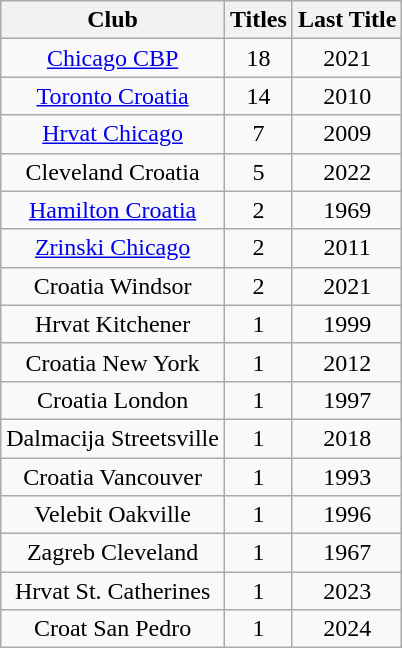<table class="wikitable sortable" style="text-align: center;">
<tr>
<th>Club</th>
<th>Titles</th>
<th>Last Title</th>
</tr>
<tr>
<td><a href='#'>Chicago CBP</a></td>
<td>18</td>
<td>2021</td>
</tr>
<tr>
<td><a href='#'>Toronto Croatia</a></td>
<td>14</td>
<td>2010</td>
</tr>
<tr>
<td><a href='#'>Hrvat Chicago</a></td>
<td>7</td>
<td>2009</td>
</tr>
<tr>
<td>Cleveland Croatia</td>
<td>5</td>
<td>2022</td>
</tr>
<tr>
<td><a href='#'>Hamilton Croatia</a></td>
<td>2</td>
<td>1969</td>
</tr>
<tr>
<td><a href='#'>Zrinski Chicago</a></td>
<td>2</td>
<td>2011</td>
</tr>
<tr>
<td>Croatia Windsor</td>
<td>2</td>
<td>2021</td>
</tr>
<tr>
<td>Hrvat Kitchener</td>
<td>1</td>
<td>1999</td>
</tr>
<tr>
<td>Croatia New York</td>
<td>1</td>
<td>2012</td>
</tr>
<tr>
<td>Croatia London</td>
<td>1</td>
<td>1997</td>
</tr>
<tr>
<td>Dalmacija Streetsville</td>
<td>1</td>
<td>2018</td>
</tr>
<tr>
<td>Croatia Vancouver</td>
<td>1</td>
<td>1993</td>
</tr>
<tr>
<td>Velebit Oakville</td>
<td>1</td>
<td>1996</td>
</tr>
<tr>
<td>Zagreb Cleveland</td>
<td>1</td>
<td>1967</td>
</tr>
<tr>
<td>Hrvat St. Catherines</td>
<td>1</td>
<td>2023</td>
</tr>
<tr>
<td>Croat San Pedro</td>
<td>1</td>
<td>2024</td>
</tr>
</table>
